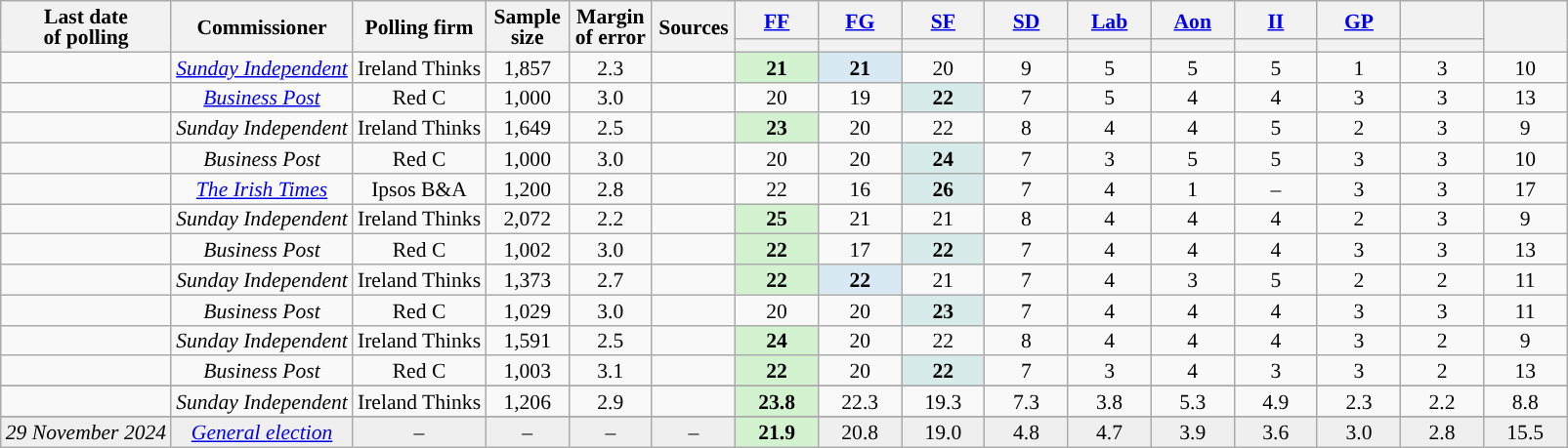<table class="wikitable sortable mw-datatable collapsible" style="text-align:center;font-size:90%;line-height:14px;">
<tr>
<th rowspan="2">Last date<br>of polling</th>
<th rowspan="2">Commissioner</th>
<th rowspan="2">Polling firm</th>
<th class="unsortable" style="width:50px;" rowspan="2">Sample<br>size</th>
<th class="unsortable" style="width:50px;" rowspan="2">Margin<br>of error</th>
<th class="unsortable" style="width:50px;" rowspan="2">Sources</th>
<th class="unsortable" style="width:50px;"><a href='#'>FF</a></th>
<th class="unsortable" style="width:50px;"><a href='#'>FG</a></th>
<th class="unsortable" style="width:50px;"><a href='#'>SF</a></th>
<th class="unsortable" style="width:50px;"><a href='#'>SD</a></th>
<th class="unsortable" style="width:50px;"><a href='#'>Lab</a></th>
<th class="unsortable" style="width:50px;"><a href='#'>Aon</a></th>
<th class="unsortable" style="width:50px;"><a href='#'>II</a></th>
<th class="unsortable" style="width:50px;"><a href='#'>GP</a></th>
<th class="unsortable" style="width:50px;"></th>
<th class="unsortable" style="width:50px;" rowspan="2"></th>
</tr>
<tr>
<th style="color:inherit;background:"></th>
<th style="color:inherit;background:"></th>
<th style="color:inherit;background:"></th>
<th style="color:inherit;background:"></th>
<th style="color:inherit;background:"></th>
<th style="color:inherit;background:"></th>
<th style="color:inherit;background:"></th>
<th style="color:inherit;background:"></th>
<th style="color:inherit;background:"></th>
</tr>
<tr>
<td></td>
<td data-sort-value="SI06"><a href='#'><em>Sunday Independent</em></a></td>
<td data-sort-value="Thinks06">Ireland Thinks</td>
<td>1,857</td>
<td>2.3</td>
<td></td>
<td style="background:#D3F2D0;"><strong>21</strong></td>
<td style="background:#D9E9F4;"><strong>21</strong></td>
<td>20</td>
<td>9</td>
<td>5</td>
<td>5</td>
<td>5</td>
<td>1</td>
<td>3</td>
<td>10</td>
</tr>
<tr>
<td></td>
<td data-sort-value="BP03"><a href='#'><em>Business Post</em></a></td>
<td data-sort-value="RecC03">Red C</td>
<td>1,000</td>
<td>3.0</td>
<td></td>
<td>20</td>
<td>19</td>
<td style="background:#D7ECEA;"><strong>22</strong></td>
<td>7</td>
<td>5</td>
<td>4</td>
<td>4</td>
<td>3</td>
<td>3</td>
<td>13</td>
</tr>
<tr>
<td></td>
<td data-sort-value="SI05"><em>Sunday Independent</em></td>
<td data-sort-value="Thinks05">Ireland Thinks</td>
<td>1,649</td>
<td>2.5</td>
<td></td>
<td style="background:#D3F2D0;"><strong>23</strong></td>
<td>20</td>
<td>22</td>
<td>8</td>
<td>4</td>
<td>4</td>
<td>5</td>
<td>2</td>
<td>3</td>
<td>9</td>
</tr>
<tr>
<td></td>
<td data-sort-value="BP03"><em>Business Post</em></td>
<td data-sort-value="RecC03">Red C</td>
<td>1,000</td>
<td>3.0</td>
<td></td>
<td>20</td>
<td>20</td>
<td style="background:#D7ECEA;"><strong>24</strong></td>
<td>7</td>
<td>3</td>
<td>5</td>
<td>5</td>
<td>3</td>
<td>3</td>
<td>10</td>
</tr>
<tr>
<td></td>
<td data-sort-value="IT01"><em><a href='#'>The Irish Times</a></em></td>
<td data-sort-value="Ipsos01">Ipsos B&A</td>
<td>1,200</td>
<td>2.8</td>
<td></td>
<td>22</td>
<td>16</td>
<td style="background:#D7ECEA;"><strong>26</strong></td>
<td>7</td>
<td>4</td>
<td>1</td>
<td>– </td>
<td>3</td>
<td>3</td>
<td>17</td>
</tr>
<tr>
<td></td>
<td data-sort-value="SI04"><em>Sunday Independent</em></td>
<td data-sort-value="Thinks04">Ireland Thinks</td>
<td>2,072</td>
<td>2.2</td>
<td></td>
<td style="background:#D3F2D0;"><strong>25</strong></td>
<td>21</td>
<td>21</td>
<td>8</td>
<td>4</td>
<td>4</td>
<td>4</td>
<td>2</td>
<td>3</td>
<td>9</td>
</tr>
<tr>
<td></td>
<td data-sort-value="BP03"><em>Business Post</em></td>
<td data-sort-value="RecC03">Red C</td>
<td>1,002</td>
<td>3.0</td>
<td></td>
<td style="background:#D3F2D0;"><strong>22</strong></td>
<td>17</td>
<td style="background:#D7ECEA;"><strong>22</strong></td>
<td>7</td>
<td>4</td>
<td>4</td>
<td>4</td>
<td>3</td>
<td>3</td>
<td>13</td>
</tr>
<tr>
<td></td>
<td data-sort-value="SI03"><em>Sunday Independent</em></td>
<td data-sort-value="Thinks03">Ireland Thinks</td>
<td>1,373</td>
<td>2.7</td>
<td></td>
<td style="background:#D3F2D0;"><strong>22</strong></td>
<td style="background:#D9E9F4;"><strong>22</strong></td>
<td>21</td>
<td>7</td>
<td>4</td>
<td>3</td>
<td>5</td>
<td>2</td>
<td>2</td>
<td>11</td>
</tr>
<tr>
<td></td>
<td data-sort-value="BP02"><em>Business Post</em></td>
<td data-sort-value="RecC02">Red C</td>
<td>1,029</td>
<td>3.0</td>
<td></td>
<td>20</td>
<td>20</td>
<td style="background:#D7ECEA;"><strong>23</strong></td>
<td>7</td>
<td>4</td>
<td>4</td>
<td>4</td>
<td>3</td>
<td>3</td>
<td>11</td>
</tr>
<tr>
<td></td>
<td data-sort-value="SI02"><em>Sunday Independent</em></td>
<td data-sort-value="Thinks02">Ireland Thinks</td>
<td>1,591</td>
<td>2.5</td>
<td></td>
<td style="background:#D3F2D0;"><strong>24</strong></td>
<td>20</td>
<td>22</td>
<td>8</td>
<td>4</td>
<td>4</td>
<td>4</td>
<td>3</td>
<td>2</td>
<td>9</td>
</tr>
<tr>
<td></td>
<td data-sort-value="BP01"><em>Business Post</em></td>
<td data-sort-value="RedC01">Red C</td>
<td>1,003</td>
<td>3.1</td>
<td></td>
<td style="background:#D3F2D0;"><strong>22</strong></td>
<td>20</td>
<td style="background:#D7ECEA;"><strong>22</strong></td>
<td>7</td>
<td>3</td>
<td>4</td>
<td>3</td>
<td>3</td>
<td>2</td>
<td>13</td>
</tr>
<tr>
</tr>
<tr>
<td></td>
<td data-sort-value="SI01"><em>Sunday Independent</em></td>
<td data-sort-value="Thinks01">Ireland Thinks</td>
<td>1,206</td>
<td>2.9</td>
<td></td>
<td style="background:#D3F2D0;"><strong>23.8</strong></td>
<td>22.3</td>
<td>19.3</td>
<td>7.3</td>
<td>3.8</td>
<td>5.3</td>
<td>4.9</td>
<td>2.3</td>
<td>2.2</td>
<td>8.8</td>
</tr>
<tr>
</tr>
<tr style="background:#EFEFEF;">
<td><em>29 November 2024</em></td>
<td><em><a href='#'>General election</a></em></td>
<td>–</td>
<td>–</td>
<td>–</td>
<td>–</td>
<td style="background:#D3F2D0"><strong>21.9</strong></td>
<td>20.8</td>
<td>19.0</td>
<td>4.8</td>
<td>4.7</td>
<td>3.9</td>
<td>3.6</td>
<td>3.0</td>
<td>2.8</td>
<td>15.5</td>
</tr>
</table>
